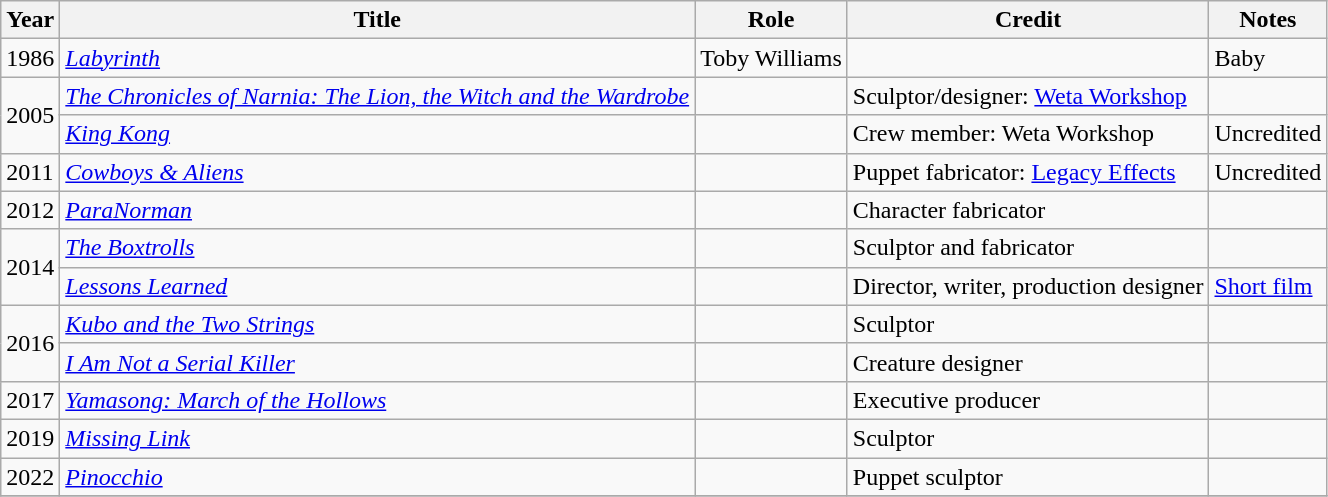<table class="wikitable">
<tr>
<th>Year</th>
<th>Title</th>
<th>Role</th>
<th>Credit</th>
<th>Notes</th>
</tr>
<tr>
<td>1986</td>
<td><em><a href='#'>Labyrinth</a></em></td>
<td>Toby Williams</td>
<td></td>
<td>Baby</td>
</tr>
<tr>
<td rowspan="2">2005</td>
<td><em><a href='#'>The Chronicles of Narnia: The Lion, the Witch and the Wardrobe</a></em></td>
<td></td>
<td>Sculptor/designer: <a href='#'>Weta Workshop</a></td>
<td></td>
</tr>
<tr>
<td><em><a href='#'>King Kong</a></em></td>
<td></td>
<td>Crew member: Weta Workshop</td>
<td>Uncredited</td>
</tr>
<tr>
<td>2011</td>
<td><em><a href='#'>Cowboys & Aliens</a></em></td>
<td></td>
<td>Puppet fabricator: <a href='#'>Legacy Effects</a></td>
<td>Uncredited</td>
</tr>
<tr>
<td>2012</td>
<td><em><a href='#'>ParaNorman</a></em></td>
<td></td>
<td>Character fabricator</td>
<td></td>
</tr>
<tr>
<td rowspan="2">2014</td>
<td><em><a href='#'>The Boxtrolls</a></em></td>
<td></td>
<td>Sculptor and fabricator</td>
<td></td>
</tr>
<tr>
<td><em><a href='#'>Lessons Learned</a></em></td>
<td></td>
<td>Director, writer, production designer</td>
<td><a href='#'>Short film</a></td>
</tr>
<tr>
<td rowspan="2">2016</td>
<td><em><a href='#'>Kubo and the Two Strings</a></em></td>
<td></td>
<td>Sculptor</td>
<td></td>
</tr>
<tr>
<td><em><a href='#'>I Am Not a Serial Killer</a></em></td>
<td></td>
<td>Creature designer</td>
<td></td>
</tr>
<tr>
<td>2017</td>
<td><em><a href='#'>Yamasong: March of the Hollows</a></em></td>
<td></td>
<td>Executive producer</td>
<td></td>
</tr>
<tr>
<td>2019</td>
<td><em><a href='#'>Missing Link</a></em></td>
<td></td>
<td>Sculptor</td>
<td></td>
</tr>
<tr>
<td>2022</td>
<td><em><a href='#'>Pinocchio</a></em></td>
<td></td>
<td>Puppet sculptor</td>
<td></td>
</tr>
<tr>
</tr>
</table>
